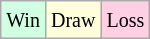<table class="wikitable">
<tr>
<td style="background-color: #d0ffe3;"><small>Win</small></td>
<td style="background-color: #ffffdd;"><small>Draw</small></td>
<td style="background-color: #ffd0e3;"><small>Loss</small></td>
</tr>
</table>
